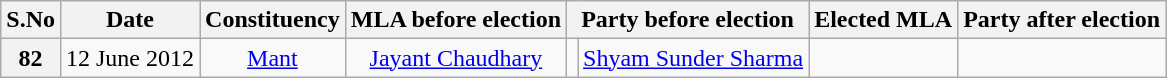<table class="wikitable sortable" style="text-align:center;">
<tr>
<th>S.No</th>
<th>Date</th>
<th>Constituency</th>
<th>MLA before election</th>
<th colspan="2">Party before election</th>
<th>Elected MLA</th>
<th colspan="2">Party after election</th>
</tr>
<tr>
<th>82</th>
<td>12 June 2012</td>
<td><a href='#'>Mant</a></td>
<td><a href='#'>Jayant Chaudhary</a></td>
<td></td>
<td><a href='#'>Shyam Sunder Sharma</a></td>
<td></td>
</tr>
</table>
